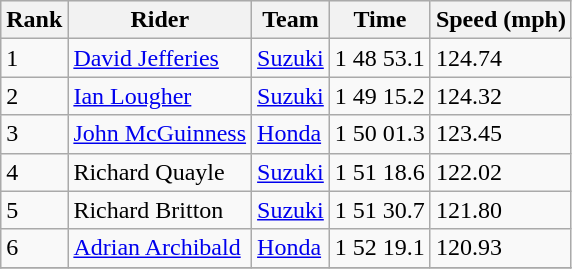<table class="wikitable">
<tr style="background:#efefef;">
<th>Rank</th>
<th>Rider</th>
<th>Team</th>
<th>Time</th>
<th>Speed (mph)</th>
</tr>
<tr>
<td>1</td>
<td> <a href='#'>David Jefferies</a></td>
<td><a href='#'>Suzuki</a></td>
<td>1 48 53.1</td>
<td>124.74</td>
</tr>
<tr>
<td>2</td>
<td> <a href='#'>Ian Lougher</a></td>
<td><a href='#'>Suzuki</a></td>
<td>1 49 15.2</td>
<td>124.32</td>
</tr>
<tr>
<td>3</td>
<td> <a href='#'>John McGuinness</a></td>
<td><a href='#'>Honda</a></td>
<td>1 50 01.3</td>
<td>123.45</td>
</tr>
<tr>
<td>4</td>
<td> Richard Quayle</td>
<td><a href='#'>Suzuki</a></td>
<td>1 51 18.6</td>
<td>122.02</td>
</tr>
<tr>
<td>5</td>
<td> Richard Britton</td>
<td><a href='#'>Suzuki</a></td>
<td>1 51 30.7</td>
<td>121.80</td>
</tr>
<tr>
<td>6</td>
<td> <a href='#'>Adrian Archibald</a></td>
<td><a href='#'>Honda</a></td>
<td>1 52 19.1</td>
<td>120.93</td>
</tr>
<tr>
</tr>
</table>
